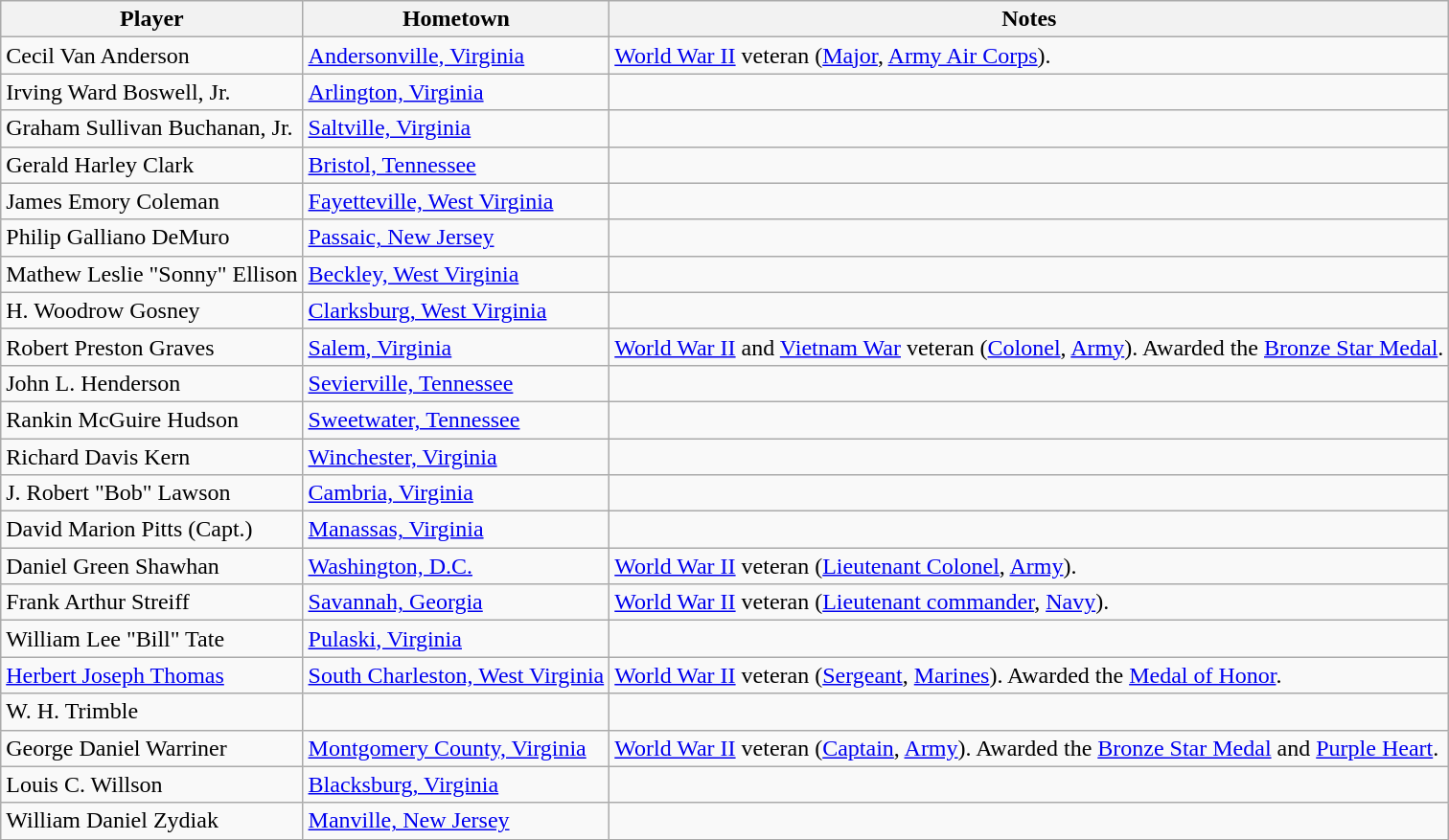<table class="wikitable" border="1">
<tr ;>
<th>Player</th>
<th>Hometown</th>
<th>Notes</th>
</tr>
<tr>
<td>Cecil Van Anderson</td>
<td><a href='#'>Andersonville, Virginia</a></td>
<td><a href='#'>World War II</a> veteran (<a href='#'>Major</a>, <a href='#'>Army Air Corps</a>).</td>
</tr>
<tr>
<td>Irving Ward Boswell, Jr.</td>
<td><a href='#'>Arlington, Virginia</a></td>
<td></td>
</tr>
<tr>
<td>Graham Sullivan Buchanan, Jr.</td>
<td><a href='#'>Saltville, Virginia</a></td>
<td></td>
</tr>
<tr>
<td>Gerald Harley Clark</td>
<td><a href='#'>Bristol, Tennessee</a></td>
<td></td>
</tr>
<tr>
<td>James Emory Coleman</td>
<td><a href='#'>Fayetteville, West Virginia</a></td>
<td></td>
</tr>
<tr>
<td>Philip Galliano DeMuro</td>
<td><a href='#'>Passaic, New Jersey</a></td>
<td></td>
</tr>
<tr>
<td>Mathew Leslie "Sonny" Ellison</td>
<td><a href='#'>Beckley, West Virginia</a></td>
<td></td>
</tr>
<tr>
<td>H. Woodrow Gosney</td>
<td><a href='#'>Clarksburg, West Virginia</a></td>
<td></td>
</tr>
<tr>
<td>Robert Preston Graves</td>
<td><a href='#'>Salem, Virginia</a></td>
<td><a href='#'>World War II</a> and <a href='#'>Vietnam War</a> veteran (<a href='#'>Colonel</a>, <a href='#'>Army</a>). Awarded the <a href='#'>Bronze Star Medal</a>.</td>
</tr>
<tr>
<td>John L. Henderson</td>
<td><a href='#'>Sevierville, Tennessee</a></td>
<td></td>
</tr>
<tr>
<td>Rankin McGuire Hudson</td>
<td><a href='#'>Sweetwater, Tennessee</a></td>
<td></td>
</tr>
<tr>
<td>Richard Davis Kern</td>
<td><a href='#'>Winchester, Virginia</a></td>
<td></td>
</tr>
<tr>
<td>J. Robert "Bob" Lawson</td>
<td><a href='#'>Cambria, Virginia</a></td>
<td></td>
</tr>
<tr>
<td>David Marion Pitts (Capt.)</td>
<td><a href='#'>Manassas, Virginia</a></td>
<td></td>
</tr>
<tr>
<td>Daniel Green Shawhan</td>
<td><a href='#'>Washington, D.C.</a></td>
<td><a href='#'>World War II</a> veteran (<a href='#'>Lieutenant Colonel</a>, <a href='#'>Army</a>).</td>
</tr>
<tr>
<td>Frank Arthur Streiff</td>
<td><a href='#'>Savannah, Georgia</a></td>
<td><a href='#'>World War II</a> veteran (<a href='#'>Lieutenant commander</a>, <a href='#'>Navy</a>).</td>
</tr>
<tr>
<td>William Lee "Bill" Tate</td>
<td><a href='#'>Pulaski, Virginia</a></td>
<td></td>
</tr>
<tr>
<td><a href='#'>Herbert Joseph Thomas</a></td>
<td><a href='#'>South Charleston, West Virginia</a></td>
<td><a href='#'>World War II</a> veteran (<a href='#'>Sergeant</a>, <a href='#'>Marines</a>). Awarded the <a href='#'>Medal of Honor</a>.</td>
</tr>
<tr>
<td>W. H. Trimble</td>
<td></td>
<td></td>
</tr>
<tr>
<td>George Daniel Warriner</td>
<td><a href='#'>Montgomery County, Virginia</a></td>
<td><a href='#'>World War II</a> veteran (<a href='#'>Captain</a>, <a href='#'>Army</a>). Awarded the <a href='#'>Bronze Star Medal</a> and <a href='#'>Purple Heart</a>.</td>
</tr>
<tr>
<td>Louis C. Willson</td>
<td><a href='#'>Blacksburg, Virginia</a></td>
<td></td>
</tr>
<tr>
<td>William Daniel Zydiak</td>
<td><a href='#'>Manville, New Jersey</a></td>
<td></td>
</tr>
</table>
